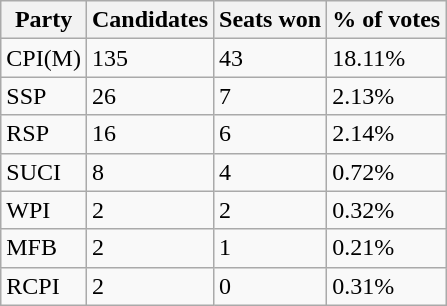<table class="wikitable">
<tr>
<th>Party</th>
<th>Candidates</th>
<th>Seats won</th>
<th>% of votes</th>
</tr>
<tr>
<td>CPI(M)</td>
<td>135</td>
<td>43</td>
<td>18.11%</td>
</tr>
<tr>
<td>SSP</td>
<td>26</td>
<td>7</td>
<td>2.13%</td>
</tr>
<tr>
<td>RSP</td>
<td>16</td>
<td>6</td>
<td>2.14%</td>
</tr>
<tr>
<td>SUCI</td>
<td>8</td>
<td>4</td>
<td>0.72%</td>
</tr>
<tr>
<td>WPI</td>
<td>2</td>
<td>2</td>
<td>0.32%</td>
</tr>
<tr>
<td>MFB</td>
<td>2</td>
<td>1</td>
<td>0.21%</td>
</tr>
<tr>
<td>RCPI</td>
<td>2</td>
<td>0</td>
<td>0.31%</td>
</tr>
</table>
